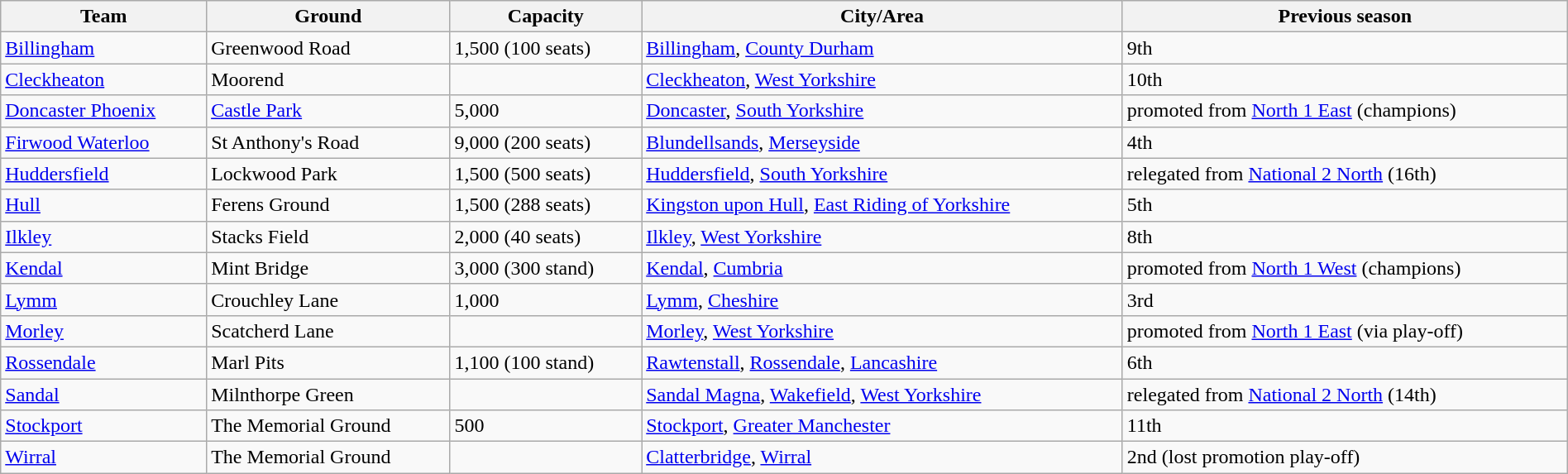<table class="wikitable sortable" width=100%>
<tr>
<th>Team</th>
<th>Ground</th>
<th>Capacity</th>
<th>City/Area</th>
<th>Previous season</th>
</tr>
<tr>
<td><a href='#'>Billingham</a></td>
<td>Greenwood Road</td>
<td>1,500 (100 seats)</td>
<td><a href='#'>Billingham</a>, <a href='#'>County Durham</a></td>
<td>9th</td>
</tr>
<tr>
<td><a href='#'>Cleckheaton</a></td>
<td>Moorend</td>
<td></td>
<td><a href='#'>Cleckheaton</a>, <a href='#'>West Yorkshire</a></td>
<td>10th</td>
</tr>
<tr>
<td><a href='#'>Doncaster Phoenix</a></td>
<td><a href='#'>Castle Park</a></td>
<td>5,000</td>
<td><a href='#'>Doncaster</a>, <a href='#'>South Yorkshire</a></td>
<td>promoted from <a href='#'>North 1 East</a> (champions)</td>
</tr>
<tr>
<td><a href='#'>Firwood Waterloo</a></td>
<td>St Anthony's Road</td>
<td>9,000 (200 seats)</td>
<td><a href='#'>Blundellsands</a>, <a href='#'>Merseyside</a></td>
<td>4th</td>
</tr>
<tr>
<td><a href='#'>Huddersfield</a></td>
<td>Lockwood Park</td>
<td>1,500 (500 seats)</td>
<td><a href='#'>Huddersfield</a>, <a href='#'>South Yorkshire</a></td>
<td>relegated from <a href='#'>National 2 North</a> (16th)</td>
</tr>
<tr>
<td><a href='#'>Hull</a></td>
<td>Ferens Ground</td>
<td>1,500 (288 seats)</td>
<td><a href='#'>Kingston upon Hull</a>, <a href='#'>East Riding of Yorkshire</a></td>
<td>5th</td>
</tr>
<tr>
<td><a href='#'>Ilkley</a></td>
<td>Stacks Field</td>
<td>2,000 (40 seats)</td>
<td><a href='#'>Ilkley</a>, <a href='#'>West Yorkshire</a></td>
<td>8th</td>
</tr>
<tr>
<td><a href='#'>Kendal</a></td>
<td>Mint Bridge</td>
<td>3,000 (300 stand)</td>
<td><a href='#'>Kendal</a>, <a href='#'>Cumbria</a></td>
<td>promoted from <a href='#'>North 1 West</a> (champions)</td>
</tr>
<tr>
<td><a href='#'>Lymm</a></td>
<td>Crouchley Lane</td>
<td>1,000</td>
<td><a href='#'>Lymm</a>, <a href='#'>Cheshire</a></td>
<td>3rd</td>
</tr>
<tr>
<td><a href='#'>Morley</a></td>
<td>Scatcherd Lane</td>
<td></td>
<td><a href='#'>Morley</a>, <a href='#'>West Yorkshire</a></td>
<td>promoted from <a href='#'>North 1 East</a> (via play-off)</td>
</tr>
<tr>
<td><a href='#'>Rossendale</a></td>
<td>Marl Pits</td>
<td>1,100 (100 stand)</td>
<td><a href='#'>Rawtenstall</a>, <a href='#'>Rossendale</a>, <a href='#'>Lancashire</a></td>
<td>6th</td>
</tr>
<tr>
<td><a href='#'>Sandal</a></td>
<td>Milnthorpe Green</td>
<td></td>
<td><a href='#'>Sandal Magna</a>, <a href='#'>Wakefield</a>, <a href='#'>West Yorkshire</a></td>
<td>relegated from <a href='#'>National 2 North</a> (14th)</td>
</tr>
<tr>
<td><a href='#'>Stockport</a></td>
<td>The Memorial Ground</td>
<td>500</td>
<td><a href='#'>Stockport</a>, <a href='#'>Greater Manchester</a></td>
<td>11th</td>
</tr>
<tr>
<td><a href='#'>Wirral</a></td>
<td>The Memorial Ground</td>
<td></td>
<td><a href='#'>Clatterbridge</a>, <a href='#'>Wirral</a></td>
<td>2nd (lost promotion play-off)</td>
</tr>
</table>
